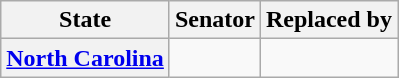<table class="wikitable sortable plainrowheaders">
<tr>
<th scope="col">State</th>
<th scope="col">Senator</th>
<th scope="col">Replaced by</th>
</tr>
<tr>
<th><a href='#'>North Carolina</a></th>
<td></td>
<td></td>
</tr>
</table>
